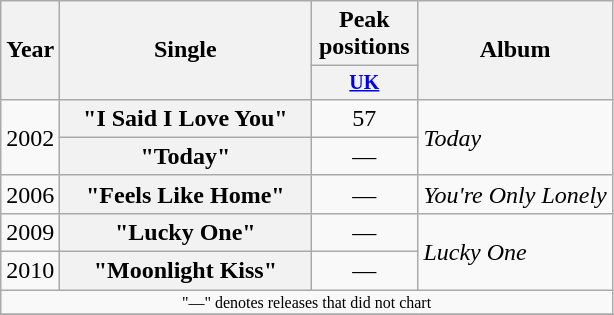<table class="wikitable plainrowheaders" style="text-align:center;">
<tr>
<th rowspan="2">Year</th>
<th rowspan="2" style="width:10em;">Single</th>
<th colspan="1">Peak positions</th>
<th rowspan="2">Album</th>
</tr>
<tr style="font-size:smaller;">
<th width="65"><a href='#'>UK</a></th>
</tr>
<tr>
<td rowspan="2">2002</td>
<th scope="row">"I Said I Love You"</th>
<td>57</td>
<td align="left" rowspan="2"><em>Today</em></td>
</tr>
<tr>
<th scope="row">"Today"</th>
<td>—</td>
</tr>
<tr>
<td>2006</td>
<th scope="row">"Feels Like Home"</th>
<td>—</td>
<td align="left"><em>You're Only Lonely</em></td>
</tr>
<tr>
<td>2009</td>
<th scope="row">"Lucky One"</th>
<td>—</td>
<td align="left" rowspan="2"><em>Lucky One</em></td>
</tr>
<tr>
<td>2010</td>
<th scope="row">"Moonlight Kiss"</th>
<td>—</td>
</tr>
<tr>
<td colspan="4" style="font-size:8pt">"—" denotes releases that did not chart</td>
</tr>
<tr>
</tr>
</table>
